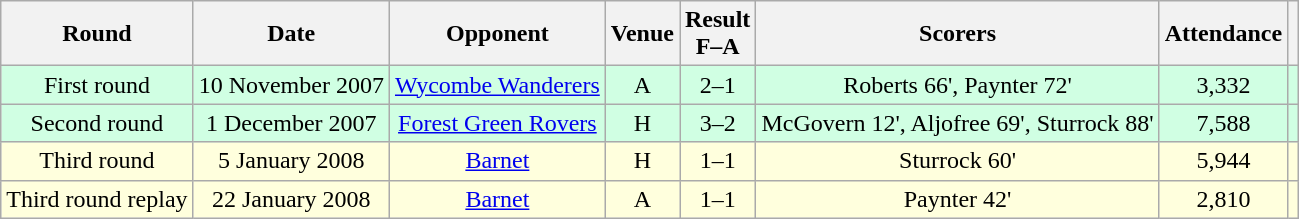<table class="wikitable sortable" style="text-align:center;">
<tr>
<th>Round</th>
<th>Date</th>
<th>Opponent</th>
<th>Venue</th>
<th>Result<br>F–A</th>
<th class=unsortable>Scorers</th>
<th>Attendance</th>
<th class=unsortable></th>
</tr>
<tr bgcolor="#d0ffe3">
<td>First round</td>
<td>10 November 2007</td>
<td><a href='#'>Wycombe Wanderers</a></td>
<td>A</td>
<td>2–1</td>
<td>Roberts 66', Paynter 72'</td>
<td>3,332</td>
<td></td>
</tr>
<tr bgcolor="#d0ffe3">
<td>Second round</td>
<td>1 December 2007</td>
<td><a href='#'>Forest Green Rovers</a></td>
<td>H</td>
<td>3–2</td>
<td>McGovern 12', Aljofree 69', Sturrock 88'</td>
<td>7,588</td>
<td></td>
</tr>
<tr bgcolor="#ffffdd">
<td>Third round</td>
<td>5 January 2008</td>
<td><a href='#'>Barnet</a></td>
<td>H</td>
<td>1–1</td>
<td>Sturrock 60'</td>
<td>5,944</td>
<td></td>
</tr>
<tr bgcolor="#ffffdd">
<td>Third round replay</td>
<td>22 January 2008</td>
<td><a href='#'>Barnet</a></td>
<td>A</td>
<td>1–1 </td>
<td>Paynter 42'</td>
<td>2,810</td>
<td></td>
</tr>
</table>
